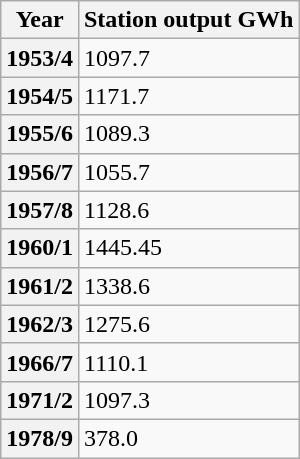<table class="wikitable">
<tr>
<th>Year</th>
<th>Station output GWh</th>
</tr>
<tr>
<th>1953/4</th>
<td>1097.7</td>
</tr>
<tr>
<th>1954/5</th>
<td>1171.7</td>
</tr>
<tr>
<th>1955/6</th>
<td>1089.3</td>
</tr>
<tr>
<th>1956/7</th>
<td>1055.7</td>
</tr>
<tr>
<th>1957/8</th>
<td>1128.6</td>
</tr>
<tr>
<th>1960/1</th>
<td>1445.45</td>
</tr>
<tr>
<th>1961/2</th>
<td>1338.6</td>
</tr>
<tr>
<th>1962/3</th>
<td>1275.6</td>
</tr>
<tr>
<th>1966/7</th>
<td>1110.1</td>
</tr>
<tr>
<th>1971/2</th>
<td>1097.3</td>
</tr>
<tr>
<th>1978/9</th>
<td>378.0</td>
</tr>
</table>
